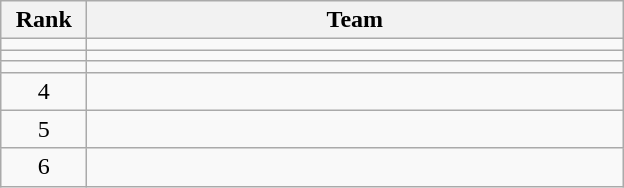<table class="wikitable" style="text-align: center;">
<tr>
<th width=50>Rank</th>
<th width=350>Team</th>
</tr>
<tr>
<td></td>
<td align="left"></td>
</tr>
<tr>
<td></td>
<td align="left"></td>
</tr>
<tr>
<td></td>
<td align="left"></td>
</tr>
<tr>
<td>4</td>
<td align="left"></td>
</tr>
<tr>
<td>5</td>
<td align="left"></td>
</tr>
<tr>
<td>6</td>
<td align="left"></td>
</tr>
</table>
